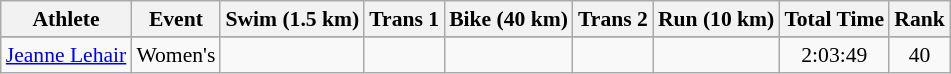<table class="wikitable" style="font-size:90%">
<tr>
<th>Athlete</th>
<th>Event</th>
<th>Swim (1.5 km)</th>
<th>Trans 1</th>
<th>Bike (40 km)</th>
<th>Trans 2</th>
<th>Run (10 km)</th>
<th>Total Time</th>
<th>Rank</th>
</tr>
<tr align=center>
</tr>
<tr align=center>
<td align=left><a href='#'>Jeanne Lehair</a></td>
<td align=left>Women's</td>
<td></td>
<td></td>
<td></td>
<td></td>
<td></td>
<td>2:03:49</td>
<td>40</td>
</tr>
</table>
